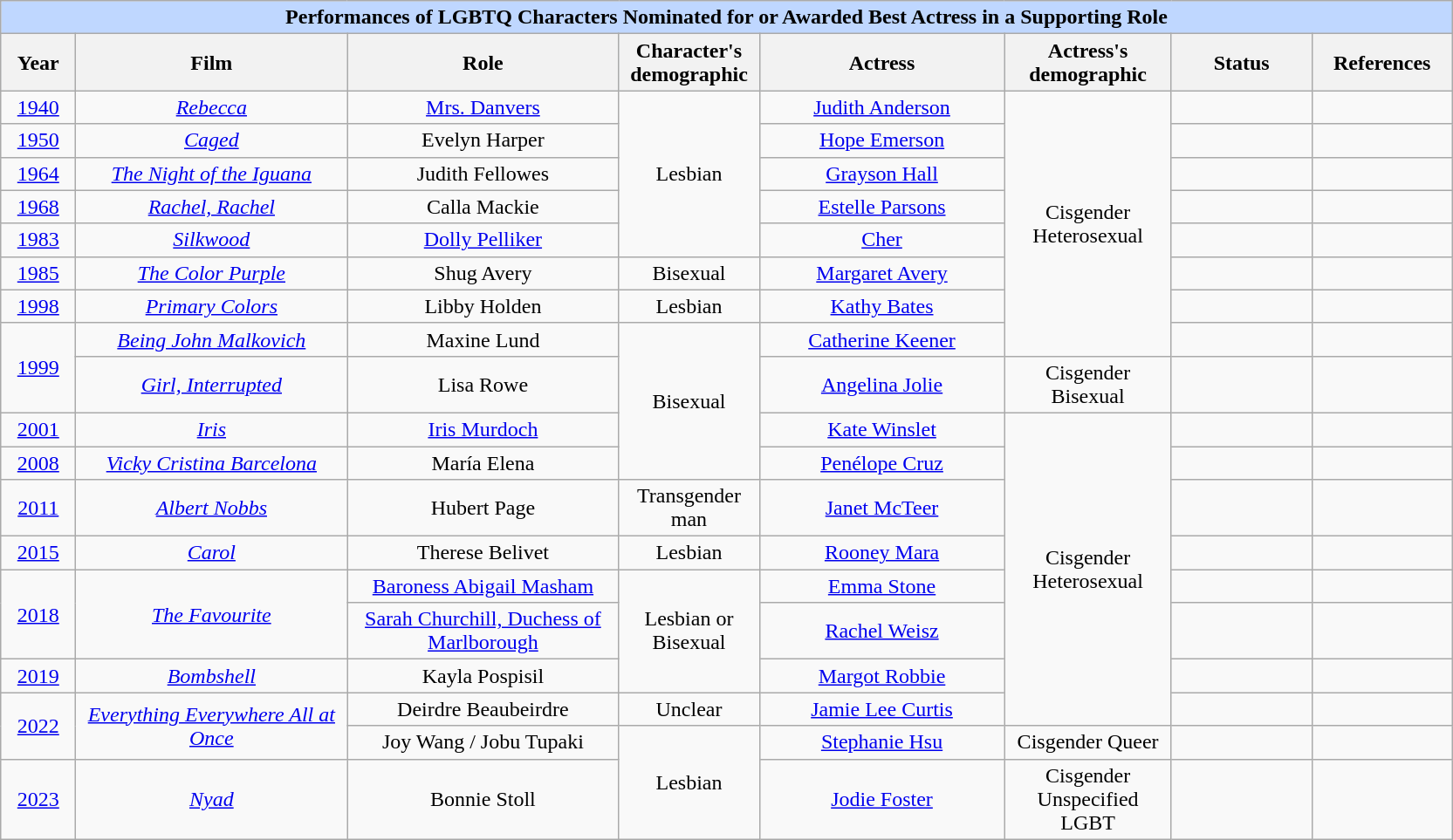<table class="wikitable" style="text-align: center">
<tr style="background:#bfd7ff;">
<td colspan="8" style="text-align:center;"><strong>Performances of LGBTQ Characters Nominated for or Awarded Best Actress in a Supporting Role</strong></td>
</tr>
<tr style="background:#ebf5ff;">
<th style="width:050px;">Year</th>
<th style="width:200px;">Film</th>
<th style="width:200px;">Role</th>
<th style="width:100px;">Character's demographic</th>
<th style="width:180px;">Actress</th>
<th style="width:120px;">Actress's demographic</th>
<th style="width:100px;">Status</th>
<th style="width:100px;">References</th>
</tr>
<tr>
<td><a href='#'>1940</a></td>
<td><em><a href='#'>Rebecca</a></em></td>
<td><a href='#'>Mrs. Danvers</a></td>
<td rowspan="5">Lesbian</td>
<td><a href='#'>Judith Anderson</a></td>
<td rowspan="8">Cisgender Heterosexual</td>
<td></td>
<td></td>
</tr>
<tr>
<td><a href='#'>1950</a></td>
<td><em><a href='#'>Caged</a></em></td>
<td>Evelyn Harper</td>
<td><a href='#'>Hope Emerson</a></td>
<td></td>
<td></td>
</tr>
<tr>
<td><a href='#'>1964</a></td>
<td><em><a href='#'>The Night of the Iguana</a></em></td>
<td>Judith Fellowes</td>
<td><a href='#'>Grayson Hall</a></td>
<td></td>
<td></td>
</tr>
<tr>
<td><a href='#'>1968</a></td>
<td><em><a href='#'>Rachel, Rachel</a></em></td>
<td>Calla Mackie</td>
<td><a href='#'>Estelle Parsons</a></td>
<td></td>
<td></td>
</tr>
<tr>
<td><a href='#'>1983</a></td>
<td><em><a href='#'>Silkwood</a></em></td>
<td><a href='#'>Dolly Pelliker</a></td>
<td><a href='#'>Cher</a></td>
<td></td>
<td></td>
</tr>
<tr>
<td><a href='#'>1985</a></td>
<td><em><a href='#'>The Color Purple</a></em></td>
<td>Shug Avery</td>
<td>Bisexual</td>
<td><a href='#'>Margaret Avery</a></td>
<td></td>
<td></td>
</tr>
<tr>
<td><a href='#'>1998</a></td>
<td><em><a href='#'>Primary Colors</a></em></td>
<td>Libby Holden</td>
<td>Lesbian</td>
<td><a href='#'>Kathy Bates</a></td>
<td></td>
<td></td>
</tr>
<tr>
<td rowspan="2"><a href='#'>1999</a></td>
<td><em><a href='#'>Being John Malkovich</a></em></td>
<td>Maxine Lund</td>
<td rowspan="4">Bisexual</td>
<td><a href='#'>Catherine Keener</a></td>
<td></td>
<td></td>
</tr>
<tr>
<td><em><a href='#'>Girl, Interrupted</a></em></td>
<td>Lisa Rowe</td>
<td><a href='#'>Angelina Jolie</a></td>
<td>Cisgender Bisexual</td>
<td></td>
<td></td>
</tr>
<tr>
<td><a href='#'>2001</a></td>
<td><em><a href='#'>Iris</a></em></td>
<td><a href='#'>Iris Murdoch</a></td>
<td><a href='#'>Kate Winslet</a></td>
<td rowspan="8">Cisgender Heterosexual</td>
<td></td>
<td></td>
</tr>
<tr>
<td><a href='#'>2008</a></td>
<td><em><a href='#'>Vicky Cristina Barcelona</a></em></td>
<td>María Elena</td>
<td><a href='#'>Penélope Cruz</a></td>
<td></td>
<td></td>
</tr>
<tr>
<td><a href='#'>2011</a></td>
<td><em><a href='#'>Albert Nobbs</a></em></td>
<td>Hubert Page</td>
<td>Transgender man</td>
<td><a href='#'>Janet McTeer</a></td>
<td></td>
<td></td>
</tr>
<tr>
<td><a href='#'>2015</a></td>
<td><em><a href='#'>Carol</a></em></td>
<td>Therese Belivet</td>
<td>Lesbian</td>
<td><a href='#'>Rooney Mara</a></td>
<td></td>
<td></td>
</tr>
<tr>
<td rowspan="2"><a href='#'>2018</a></td>
<td rowspan="2"><em><a href='#'>The Favourite</a></em></td>
<td><a href='#'>Baroness Abigail Masham</a></td>
<td rowspan="3">Lesbian or Bisexual</td>
<td><a href='#'>Emma Stone</a></td>
<td></td>
<td></td>
</tr>
<tr>
<td><a href='#'>Sarah Churchill, Duchess of Marlborough</a></td>
<td><a href='#'>Rachel Weisz</a></td>
<td></td>
<td></td>
</tr>
<tr>
<td><a href='#'>2019</a></td>
<td><em><a href='#'>Bombshell</a></em></td>
<td>Kayla Pospisil</td>
<td><a href='#'>Margot Robbie</a></td>
<td></td>
<td></td>
</tr>
<tr>
<td rowspan="2"><a href='#'>2022</a></td>
<td rowspan="2"><em><a href='#'>Everything Everywhere All at Once</a></em></td>
<td>Deirdre Beaubeirdre</td>
<td>Unclear</td>
<td><a href='#'>Jamie Lee Curtis</a></td>
<td></td>
<td></td>
</tr>
<tr>
<td>Joy Wang / Jobu Tupaki</td>
<td rowspan="2">Lesbian</td>
<td><a href='#'>Stephanie Hsu</a></td>
<td>Cisgender Queer</td>
<td></td>
<td></td>
</tr>
<tr>
<td><a href='#'>2023</a></td>
<td><em><a href='#'>Nyad</a></em></td>
<td>Bonnie Stoll</td>
<td><a href='#'>Jodie Foster</a></td>
<td>Cisgender<br>Unspecified LGBT</td>
<td></td>
<td></td>
</tr>
</table>
